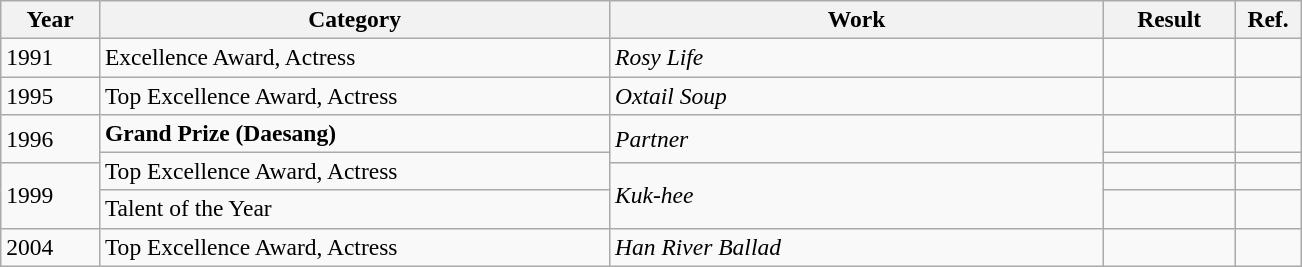<table class="wikitable sortable plainrowheaders" Style=font-size:98%>
<tr>
<th scope="col" style="width:6%;">Year</th>
<th scope="col" style="width:31%;">Category</th>
<th scope="col" style="width:30%;">Work</th>
<th scope="col" style="width:8%;">Result</th>
<th scope="col" style="width:4%;">Ref.</th>
</tr>
<tr>
<td>1991</td>
<td>Excellence Award, Actress</td>
<td><em>Rosy Life</em></td>
<td></td>
<td></td>
</tr>
<tr>
<td>1995</td>
<td>Top Excellence Award, Actress</td>
<td><em>Oxtail Soup</em></td>
<td></td>
<td></td>
</tr>
<tr>
<td rowspan="2">1996</td>
<td><strong>Grand Prize (Daesang)</strong></td>
<td rowspan="2"><em>Partner</em></td>
<td></td>
<td></td>
</tr>
<tr>
<td rowspan="2">Top Excellence Award, Actress</td>
<td></td>
<td></td>
</tr>
<tr>
<td rowspan="2">1999</td>
<td rowspan="2"><em>Kuk-hee</em></td>
<td></td>
<td></td>
</tr>
<tr>
<td>Talent of the Year</td>
<td></td>
<td></td>
</tr>
<tr>
<td>2004</td>
<td>Top Excellence Award, Actress</td>
<td><em>Han River Ballad</em></td>
<td></td>
<td></td>
</tr>
</table>
